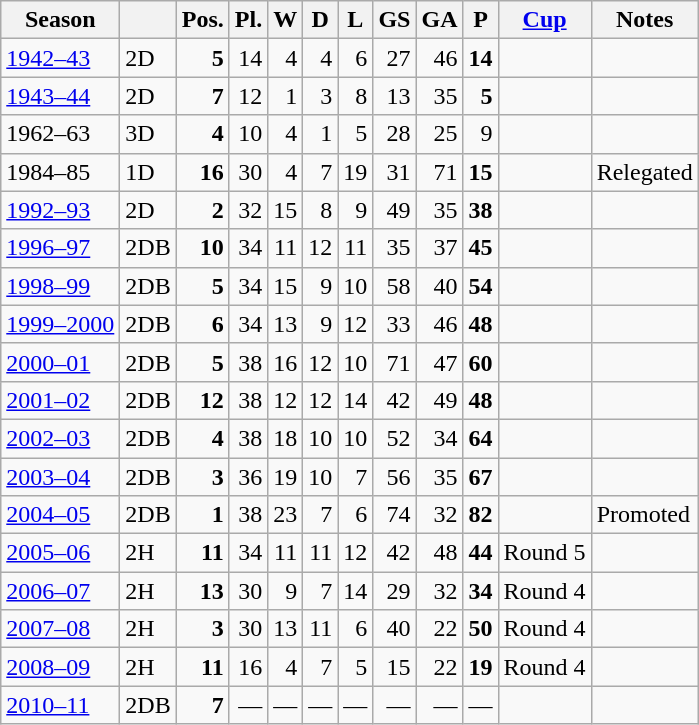<table class="wikitable">
<tr>
<th>Season</th>
<th></th>
<th>Pos.</th>
<th>Pl.</th>
<th>W</th>
<th>D</th>
<th>L</th>
<th>GS</th>
<th>GA</th>
<th>P</th>
<th><a href='#'>Cup</a></th>
<th>Notes</th>
</tr>
<tr>
<td><a href='#'>1942–43</a></td>
<td>2D</td>
<td style="text-align:right"><strong>5</strong></td>
<td style="text-align:right">14</td>
<td style="text-align:right">4</td>
<td style="text-align:right">4</td>
<td style="text-align:right">6</td>
<td style="text-align:right">27</td>
<td style="text-align:right">46</td>
<td style="text-align:right"><strong>14</strong></td>
<td></td>
<td></td>
</tr>
<tr>
<td><a href='#'>1943–44</a></td>
<td>2D</td>
<td style="text-align:right"><strong>7</strong></td>
<td style="text-align:right">12</td>
<td style="text-align:right">1</td>
<td style="text-align:right">3</td>
<td style="text-align:right">8</td>
<td style="text-align:right">13</td>
<td style="text-align:right">35</td>
<td style="text-align:right"><strong>5</strong></td>
<td></td>
<td></td>
</tr>
<tr>
<td>1962–63</td>
<td>3D</td>
<td style="text-align:right"><strong>4</strong></td>
<td style="text-align:right">10</td>
<td style="text-align:right">4</td>
<td style="text-align:right">1</td>
<td style="text-align:right">5</td>
<td style="text-align:right">28</td>
<td style="text-align:right">25</td>
<td style="text-align:right">9</td>
<td></td>
<td></td>
</tr>
<tr>
<td>1984–85</td>
<td>1D</td>
<td style="text-align:right"><strong>16</strong></td>
<td style="text-align:right">30</td>
<td style="text-align:right">4</td>
<td style="text-align:right">7</td>
<td style="text-align:right">19</td>
<td style="text-align:right">31</td>
<td style="text-align:right">71</td>
<td style="text-align:right"><strong>15</strong></td>
<td></td>
<td>Relegated</td>
</tr>
<tr>
<td><a href='#'>1992–93</a></td>
<td>2D</td>
<td style="text-align:right"><strong>2</strong></td>
<td style="text-align:right">32</td>
<td style="text-align:right">15</td>
<td style="text-align:right">8</td>
<td style="text-align:right">9</td>
<td style="text-align:right">49</td>
<td style="text-align:right">35</td>
<td style="text-align:right"><strong>38</strong></td>
<td></td>
<td></td>
</tr>
<tr>
<td><a href='#'>1996–97</a></td>
<td>2DB</td>
<td style="text-align:right"><strong>10</strong></td>
<td style="text-align:right">34</td>
<td style="text-align:right">11</td>
<td style="text-align:right">12</td>
<td style="text-align:right">11</td>
<td style="text-align:right">35</td>
<td style="text-align:right">37</td>
<td style="text-align:right"><strong>45</strong></td>
<td></td>
<td></td>
</tr>
<tr>
<td><a href='#'>1998–99</a></td>
<td>2DB</td>
<td style="text-align:right"><strong>5</strong></td>
<td style="text-align:right">34</td>
<td style="text-align:right">15</td>
<td style="text-align:right">9</td>
<td style="text-align:right">10</td>
<td style="text-align:right">58</td>
<td style="text-align:right">40</td>
<td style="text-align:right"><strong>54</strong></td>
<td></td>
<td></td>
</tr>
<tr>
<td><a href='#'>1999–2000</a></td>
<td>2DB</td>
<td style="text-align:right"><strong>6</strong></td>
<td style="text-align:right">34</td>
<td style="text-align:right">13</td>
<td style="text-align:right">9</td>
<td style="text-align:right">12</td>
<td style="text-align:right">33</td>
<td style="text-align:right">46</td>
<td style="text-align:right"><strong>48</strong></td>
<td></td>
<td></td>
</tr>
<tr>
<td><a href='#'>2000–01</a></td>
<td>2DB</td>
<td style="text-align:right"><strong>5</strong></td>
<td style="text-align:right">38</td>
<td style="text-align:right">16</td>
<td style="text-align:right">12</td>
<td style="text-align:right">10</td>
<td style="text-align:right">71</td>
<td style="text-align:right">47</td>
<td style="text-align:right"><strong>60</strong></td>
<td></td>
<td></td>
</tr>
<tr>
<td><a href='#'>2001–02</a></td>
<td>2DB</td>
<td style="text-align:right"><strong>12</strong></td>
<td style="text-align:right">38</td>
<td style="text-align:right">12</td>
<td style="text-align:right">12</td>
<td style="text-align:right">14</td>
<td style="text-align:right">42</td>
<td style="text-align:right">49</td>
<td style="text-align:right"><strong>48</strong></td>
<td></td>
<td></td>
</tr>
<tr>
<td><a href='#'>2002–03</a></td>
<td>2DB</td>
<td style="text-align:right"><strong>4</strong></td>
<td style="text-align:right">38</td>
<td style="text-align:right">18</td>
<td style="text-align:right">10</td>
<td style="text-align:right">10</td>
<td style="text-align:right">52</td>
<td style="text-align:right">34</td>
<td style="text-align:right"><strong>64</strong></td>
<td></td>
<td></td>
</tr>
<tr>
<td><a href='#'>2003–04</a></td>
<td>2DB</td>
<td style="text-align:right"><strong>3</strong></td>
<td style="text-align:right">36</td>
<td style="text-align:right">19</td>
<td style="text-align:right">10</td>
<td style="text-align:right">7</td>
<td style="text-align:right">56</td>
<td style="text-align:right">35</td>
<td style="text-align:right"><strong>67</strong></td>
<td></td>
<td></td>
</tr>
<tr>
<td><a href='#'>2004–05</a></td>
<td>2DB</td>
<td style="text-align:right"><strong>1</strong></td>
<td style="text-align:right">38</td>
<td style="text-align:right">23</td>
<td style="text-align:right">7</td>
<td style="text-align:right">6</td>
<td style="text-align:right">74</td>
<td style="text-align:right">32</td>
<td style="text-align:right"><strong>82</strong></td>
<td></td>
<td>Promoted</td>
</tr>
<tr>
<td><a href='#'>2005–06</a></td>
<td>2H</td>
<td style="text-align:right"><strong>11</strong></td>
<td style="text-align:right">34</td>
<td style="text-align:right">11</td>
<td style="text-align:right">11</td>
<td style="text-align:right">12</td>
<td style="text-align:right">42</td>
<td style="text-align:right">48</td>
<td style="text-align:right"><strong>44</strong></td>
<td>Round 5</td>
<td></td>
</tr>
<tr>
<td><a href='#'>2006–07</a></td>
<td>2H</td>
<td style="text-align:right"><strong>13</strong></td>
<td style="text-align:right">30</td>
<td style="text-align:right">9</td>
<td style="text-align:right">7</td>
<td style="text-align:right">14</td>
<td style="text-align:right">29</td>
<td style="text-align:right">32</td>
<td style="text-align:right"><strong>34</strong></td>
<td>Round 4</td>
<td></td>
</tr>
<tr>
<td><a href='#'>2007–08</a></td>
<td>2H</td>
<td style="text-align:right"><strong>3</strong></td>
<td style="text-align:right">30</td>
<td style="text-align:right">13</td>
<td style="text-align:right">11</td>
<td style="text-align:right">6</td>
<td style="text-align:right">40</td>
<td style="text-align:right">22</td>
<td style="text-align:right"><strong>50</strong></td>
<td>Round 4</td>
<td></td>
</tr>
<tr>
<td><a href='#'>2008–09</a></td>
<td>2H</td>
<td style="text-align:right"><strong>11</strong></td>
<td style="text-align:right">16</td>
<td style="text-align:right">4</td>
<td style="text-align:right">7</td>
<td style="text-align:right">5</td>
<td style="text-align:right">15</td>
<td style="text-align:right">22</td>
<td style="text-align:right"><strong>19</strong></td>
<td>Round 4</td>
<td></td>
</tr>
<tr>
<td><a href='#'>2010–11</a></td>
<td>2DB</td>
<td style="text-align:right"><strong>7</strong></td>
<td style="text-align:right">—</td>
<td style="text-align:right">—</td>
<td style="text-align:right">—</td>
<td style="text-align:right">—</td>
<td style="text-align:right">—</td>
<td style="text-align:right">—</td>
<td style="text-align:right">—</td>
<td></td>
<td></td>
</tr>
</table>
